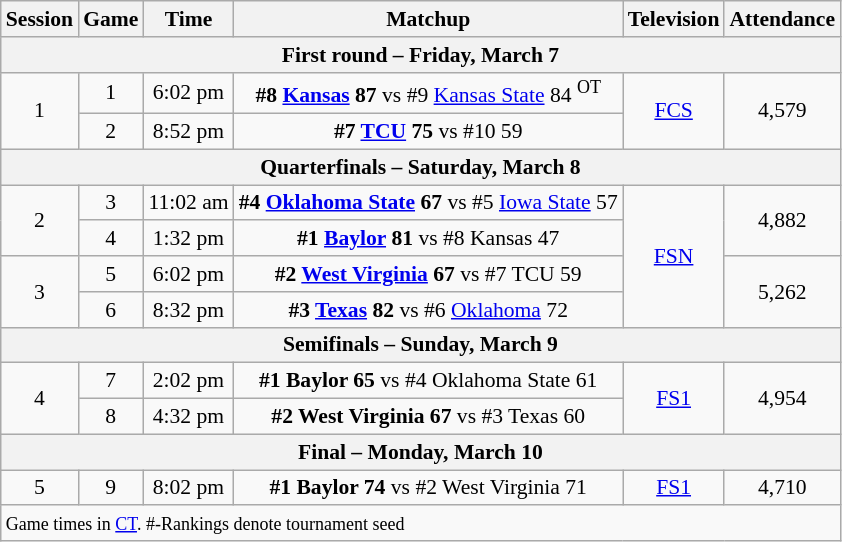<table class="wikitable" style="white-space:nowrap; font-size:90%;text-align:center">
<tr>
<th>Session</th>
<th>Game</th>
<th>Time</th>
<th>Matchup</th>
<th>Television</th>
<th>Attendance</th>
</tr>
<tr>
<th colspan=6>First round – Friday, March 7</th>
</tr>
<tr>
<td rowspan=2>1</td>
<td>1</td>
<td>6:02 pm</td>
<td><strong>#8 <a href='#'>Kansas</a> 87</strong> vs #9 <a href='#'>Kansas State</a> 84 <sup>OT</sup></td>
<td rowspan=2><a href='#'>FCS</a></td>
<td rowspan=2>4,579</td>
</tr>
<tr>
<td>2</td>
<td>8:52 pm</td>
<td><strong>#7 <a href='#'>TCU</a> 75</strong> vs #10  59</td>
</tr>
<tr>
<th colspan=6>Quarterfinals – Saturday, March 8</th>
</tr>
<tr>
<td rowspan=2>2</td>
<td>3</td>
<td>11:02 am</td>
<td><strong>#4 <a href='#'>Oklahoma State</a> 67</strong> vs #5 <a href='#'>Iowa State</a> 57</td>
<td rowspan=4><a href='#'>FSN</a></td>
<td rowspan=2>4,882</td>
</tr>
<tr>
<td>4</td>
<td>1:32 pm</td>
<td><strong>#1 <a href='#'>Baylor</a> 81</strong> vs #8 Kansas 47</td>
</tr>
<tr>
<td rowspan=2>3</td>
<td>5</td>
<td>6:02 pm</td>
<td><strong>#2 <a href='#'>West Virginia</a> 67</strong> vs #7 TCU 59</td>
<td rowspan=2>5,262</td>
</tr>
<tr>
<td>6</td>
<td>8:32 pm</td>
<td><strong>#3 <a href='#'>Texas</a> 82</strong> vs #6 <a href='#'>Oklahoma</a> 72</td>
</tr>
<tr>
<th colspan=6>Semifinals – Sunday, March 9</th>
</tr>
<tr>
<td rowspan=2>4</td>
<td>7</td>
<td>2:02 pm</td>
<td><strong>#1 Baylor 65</strong> vs #4 Oklahoma State 61</td>
<td rowspan=2><a href='#'>FS1</a></td>
<td rowspan=2>4,954</td>
</tr>
<tr>
<td>8</td>
<td>4:32 pm</td>
<td><strong>#2 West Virginia 67</strong> vs #3 Texas 60</td>
</tr>
<tr>
<th colspan=6>Final – Monday, March 10</th>
</tr>
<tr>
<td>5</td>
<td>9</td>
<td>8:02 pm</td>
<td><strong>#1 Baylor 74</strong> vs #2 West Virginia 71</td>
<td><a href='#'>FS1</a></td>
<td>4,710</td>
</tr>
<tr align=left>
<td colspan=6><small>Game times in <a href='#'>CT</a>. #-Rankings denote tournament seed</small></td>
</tr>
</table>
